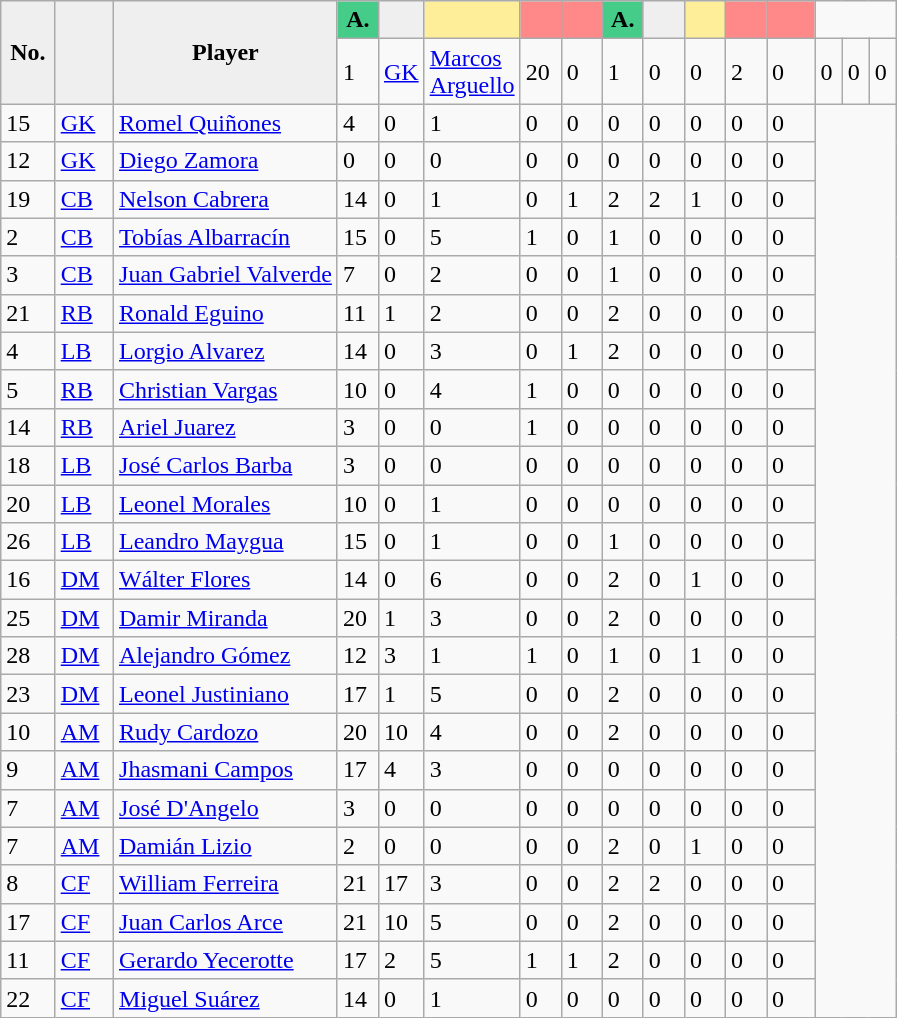<table class="wikitable sortable">
<tr>
<th rowspan="2" style="background:#EFEFEF;">No.</th>
<th rowspan="2" style="background:#EFEFEF;"></th>
<th rowspan="2" style="width:25%;text-align:center;background:#EFEFEF;">Player</th>
<th style="width:20px;text-align:center; background:#44cc88">A.</th>
<th style="width:20px;text-align:center; background:#EFEFEF;"></th>
<th style="width:20px;text-align:center; background:#fe9;"></th>
<th style="width:20px;text-align:center; background:#ff8888;"></th>
<th style="width:20px;text-align:center; background:#ff8888;"></th>
<th style="width:20px;text-align:center; background:#44cc88;">A.</th>
<th style="width:20px;text-align:center; background:#EFEFEF;"></th>
<th style="width:20px;text-align:center; background:#fe9;"></th>
<th style="width:20px;text-align:center; background:#ff8888;"></th>
<th class="sortable" style="width:25px;text-align:center; background:#ff8888;"></th>
</tr>
<tr>
<td>1</td>
<td><a href='#'>GK</a></td>
<td align=left><a href='#'>Marcos Arguello</a></td>
<td>20</td>
<td>0</td>
<td>1</td>
<td>0</td>
<td>0</td>
<td>2</td>
<td>0</td>
<td>0</td>
<td>0</td>
<td>0</td>
</tr>
<tr>
<td>15</td>
<td><a href='#'>GK</a></td>
<td align=left><a href='#'>Romel Quiñones</a></td>
<td>4</td>
<td>0</td>
<td>1</td>
<td>0</td>
<td>0</td>
<td>0</td>
<td>0</td>
<td>0</td>
<td>0</td>
<td>0</td>
</tr>
<tr>
<td>12</td>
<td><a href='#'>GK</a></td>
<td align=left><a href='#'>Diego Zamora</a></td>
<td>0</td>
<td>0</td>
<td>0</td>
<td>0</td>
<td>0</td>
<td>0</td>
<td>0</td>
<td>0</td>
<td>0</td>
<td>0</td>
</tr>
<tr>
<td>19</td>
<td><a href='#'>CB</a></td>
<td align=left><a href='#'>Nelson Cabrera</a></td>
<td>14</td>
<td>0</td>
<td>1</td>
<td>0</td>
<td>1</td>
<td>2</td>
<td>2</td>
<td>1</td>
<td>0</td>
<td>0</td>
</tr>
<tr>
<td>2</td>
<td><a href='#'>CB</a></td>
<td align=left><a href='#'>Tobías Albarracín</a></td>
<td>15</td>
<td>0</td>
<td>5</td>
<td>1</td>
<td>0</td>
<td>1</td>
<td>0</td>
<td>0</td>
<td>0</td>
<td>0</td>
</tr>
<tr>
<td>3</td>
<td><a href='#'>CB</a></td>
<td align=left><a href='#'>Juan Gabriel Valverde</a></td>
<td>7</td>
<td>0</td>
<td>2</td>
<td>0</td>
<td>0</td>
<td>1</td>
<td>0</td>
<td>0</td>
<td>0</td>
<td>0</td>
</tr>
<tr>
<td>21</td>
<td><a href='#'>RB</a></td>
<td align=left><a href='#'>Ronald Eguino</a></td>
<td>11</td>
<td>1</td>
<td>2</td>
<td>0</td>
<td>0</td>
<td>2</td>
<td>0</td>
<td>0</td>
<td>0</td>
<td>0</td>
</tr>
<tr>
<td>4</td>
<td><a href='#'>LB</a></td>
<td align=left><a href='#'>Lorgio Alvarez</a></td>
<td>14</td>
<td>0</td>
<td>3</td>
<td>0</td>
<td>1</td>
<td>2</td>
<td>0</td>
<td>0</td>
<td>0</td>
<td>0</td>
</tr>
<tr>
<td>5</td>
<td><a href='#'>RB</a></td>
<td align=left> <a href='#'>Christian Vargas</a></td>
<td>10</td>
<td>0</td>
<td>4</td>
<td>1</td>
<td>0</td>
<td>0</td>
<td>0</td>
<td>0</td>
<td>0</td>
<td>0</td>
</tr>
<tr>
<td>14</td>
<td><a href='#'>RB</a></td>
<td align=left> <a href='#'>Ariel Juarez</a></td>
<td>3</td>
<td>0</td>
<td>0</td>
<td>1</td>
<td>0</td>
<td>0</td>
<td>0</td>
<td>0</td>
<td>0</td>
<td>0</td>
</tr>
<tr>
<td>18</td>
<td><a href='#'>LB</a></td>
<td align=left> <a href='#'>José Carlos Barba</a></td>
<td>3</td>
<td>0</td>
<td>0</td>
<td>0</td>
<td>0</td>
<td>0</td>
<td>0</td>
<td>0</td>
<td>0</td>
<td>0</td>
</tr>
<tr>
<td>20</td>
<td><a href='#'>LB</a></td>
<td align=left><a href='#'>Leonel Morales</a></td>
<td>10</td>
<td>0</td>
<td>1</td>
<td>0</td>
<td>0</td>
<td>0</td>
<td>0</td>
<td>0</td>
<td>0</td>
<td>0</td>
</tr>
<tr>
<td>26</td>
<td><a href='#'>LB</a></td>
<td align=left><a href='#'>Leandro Maygua</a></td>
<td>15</td>
<td>0</td>
<td>1</td>
<td>0</td>
<td>0</td>
<td>1</td>
<td>0</td>
<td>0</td>
<td>0</td>
<td>0</td>
</tr>
<tr>
<td>16</td>
<td><a href='#'>DM</a></td>
<td align=left><a href='#'>Wálter Flores</a></td>
<td>14</td>
<td>0</td>
<td>6</td>
<td>0</td>
<td>0</td>
<td>2</td>
<td>0</td>
<td>1</td>
<td>0</td>
<td>0</td>
</tr>
<tr>
<td>25</td>
<td><a href='#'>DM</a></td>
<td align=left><a href='#'>Damir Miranda</a></td>
<td>20</td>
<td>1</td>
<td>3</td>
<td>0</td>
<td>0</td>
<td>2</td>
<td>0</td>
<td>0</td>
<td>0</td>
<td>0</td>
</tr>
<tr>
<td>28</td>
<td><a href='#'>DM</a></td>
<td align=left><a href='#'>Alejandro Gómez</a></td>
<td>12</td>
<td>3</td>
<td>1</td>
<td>1</td>
<td>0</td>
<td>1</td>
<td>0</td>
<td>1</td>
<td>0</td>
<td>0</td>
</tr>
<tr>
<td>23</td>
<td><a href='#'>DM</a></td>
<td align=left><a href='#'>Leonel Justiniano</a></td>
<td>17</td>
<td>1</td>
<td>5</td>
<td>0</td>
<td>0</td>
<td>2</td>
<td>0</td>
<td>0</td>
<td>0</td>
<td>0</td>
</tr>
<tr>
<td>10</td>
<td><a href='#'>AM</a></td>
<td align=left><a href='#'>Rudy Cardozo</a></td>
<td>20</td>
<td>10</td>
<td>4</td>
<td>0</td>
<td>0</td>
<td>2</td>
<td>0</td>
<td>0</td>
<td>0</td>
<td>0</td>
</tr>
<tr>
<td>9</td>
<td><a href='#'>AM</a></td>
<td align=left><a href='#'>Jhasmani Campos</a></td>
<td>17</td>
<td>4</td>
<td>3</td>
<td>0</td>
<td>0</td>
<td>0</td>
<td>0</td>
<td>0</td>
<td>0</td>
<td>0</td>
</tr>
<tr>
<td>7</td>
<td><a href='#'>AM</a></td>
<td align=left><a href='#'>José D'Angelo</a></td>
<td>3</td>
<td>0</td>
<td>0</td>
<td>0</td>
<td>0</td>
<td>0</td>
<td>0</td>
<td>0</td>
<td>0</td>
<td>0</td>
</tr>
<tr>
<td>7</td>
<td><a href='#'>AM</a></td>
<td align=left><a href='#'>Damián Lizio</a></td>
<td>2</td>
<td>0</td>
<td>0</td>
<td>0</td>
<td>0</td>
<td>2</td>
<td>0</td>
<td>1</td>
<td>0</td>
<td>0</td>
</tr>
<tr>
<td>8</td>
<td><a href='#'>CF</a></td>
<td align=left><a href='#'>William Ferreira</a></td>
<td>21</td>
<td>17</td>
<td>3</td>
<td>0</td>
<td>0</td>
<td>2</td>
<td>2</td>
<td>0</td>
<td>0</td>
<td>0</td>
</tr>
<tr>
<td>17</td>
<td><a href='#'>CF</a></td>
<td align=left><a href='#'>Juan Carlos Arce</a></td>
<td>21</td>
<td>10</td>
<td>5</td>
<td>0</td>
<td>0</td>
<td>2</td>
<td>0</td>
<td>0</td>
<td>0</td>
<td>0</td>
</tr>
<tr>
<td>11</td>
<td><a href='#'>CF</a></td>
<td align=left><a href='#'>Gerardo Yecerotte</a></td>
<td>17</td>
<td>2</td>
<td>5</td>
<td>1</td>
<td>1</td>
<td>2</td>
<td>0</td>
<td>0</td>
<td>0</td>
<td>0</td>
</tr>
<tr>
<td>22</td>
<td><a href='#'>CF</a></td>
<td align=left><a href='#'>Miguel Suárez</a></td>
<td>14</td>
<td>0</td>
<td>1</td>
<td>0</td>
<td>0</td>
<td>0</td>
<td>0</td>
<td>0</td>
<td>0</td>
<td>0</td>
</tr>
</table>
